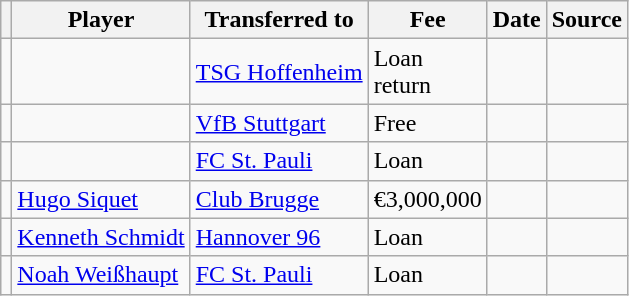<table class="wikitable plainrowheaders sortable">
<tr>
<th></th>
<th scope="col">Player</th>
<th>Transferred to</th>
<th style="width: 65px;">Fee</th>
<th scope="col">Date</th>
<th scope="col">Source</th>
</tr>
<tr>
<td align="center"></td>
<td></td>
<td> <a href='#'>TSG Hoffenheim</a></td>
<td>Loan return</td>
<td></td>
<td></td>
</tr>
<tr>
<td align="center"></td>
<td></td>
<td> <a href='#'>VfB Stuttgart</a></td>
<td>Free</td>
<td></td>
<td></td>
</tr>
<tr>
<td align="center"></td>
<td></td>
<td> <a href='#'>FC St. Pauli</a></td>
<td>Loan</td>
<td></td>
<td></td>
</tr>
<tr>
<td align="center"></td>
<td> <a href='#'>Hugo Siquet</a></td>
<td> <a href='#'>Club Brugge</a></td>
<td>€3,000,000</td>
<td></td>
<td></td>
</tr>
<tr>
<td align="center"></td>
<td> <a href='#'>Kenneth Schmidt</a></td>
<td> <a href='#'>Hannover 96</a></td>
<td>Loan</td>
<td></td>
<td></td>
</tr>
<tr>
<td align="center"></td>
<td> <a href='#'>Noah Weißhaupt</a></td>
<td> <a href='#'>FC St. Pauli</a></td>
<td>Loan</td>
<td></td>
<td></td>
</tr>
</table>
